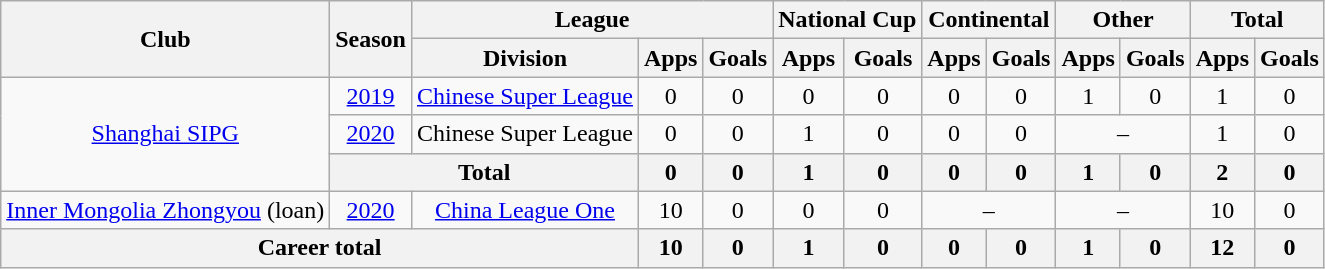<table class="wikitable" style="text-align: center">
<tr>
<th rowspan="2">Club</th>
<th rowspan="2">Season</th>
<th colspan="3">League</th>
<th colspan="2">National Cup</th>
<th colspan="2">Continental</th>
<th colspan="2">Other</th>
<th colspan="2">Total</th>
</tr>
<tr>
<th>Division</th>
<th>Apps</th>
<th>Goals</th>
<th>Apps</th>
<th>Goals</th>
<th>Apps</th>
<th>Goals</th>
<th>Apps</th>
<th>Goals</th>
<th>Apps</th>
<th>Goals</th>
</tr>
<tr>
<td rowspan=3><a href='#'>Shanghai SIPG</a></td>
<td><a href='#'>2019</a></td>
<td><a href='#'>Chinese Super League</a></td>
<td>0</td>
<td>0</td>
<td>0</td>
<td>0</td>
<td>0</td>
<td>0</td>
<td>1</td>
<td>0</td>
<td>1</td>
<td>0</td>
</tr>
<tr>
<td><a href='#'>2020</a></td>
<td>Chinese Super League</td>
<td>0</td>
<td>0</td>
<td>1</td>
<td>0</td>
<td>0</td>
<td>0</td>
<td colspan="2">–</td>
<td>1</td>
<td>0</td>
</tr>
<tr>
<th colspan=2>Total</th>
<th>0</th>
<th>0</th>
<th>1</th>
<th>0</th>
<th>0</th>
<th>0</th>
<th>1</th>
<th>0</th>
<th>2</th>
<th>0</th>
</tr>
<tr>
<td><a href='#'>Inner Mongolia Zhongyou</a> (loan)</td>
<td><a href='#'>2020</a></td>
<td><a href='#'>China League One</a></td>
<td>10</td>
<td>0</td>
<td>0</td>
<td>0</td>
<td colspan="2">–</td>
<td colspan="2">–</td>
<td>10</td>
<td>0</td>
</tr>
<tr>
<th colspan=3>Career total</th>
<th>10</th>
<th>0</th>
<th>1</th>
<th>0</th>
<th>0</th>
<th>0</th>
<th>1</th>
<th>0</th>
<th>12</th>
<th>0</th>
</tr>
</table>
